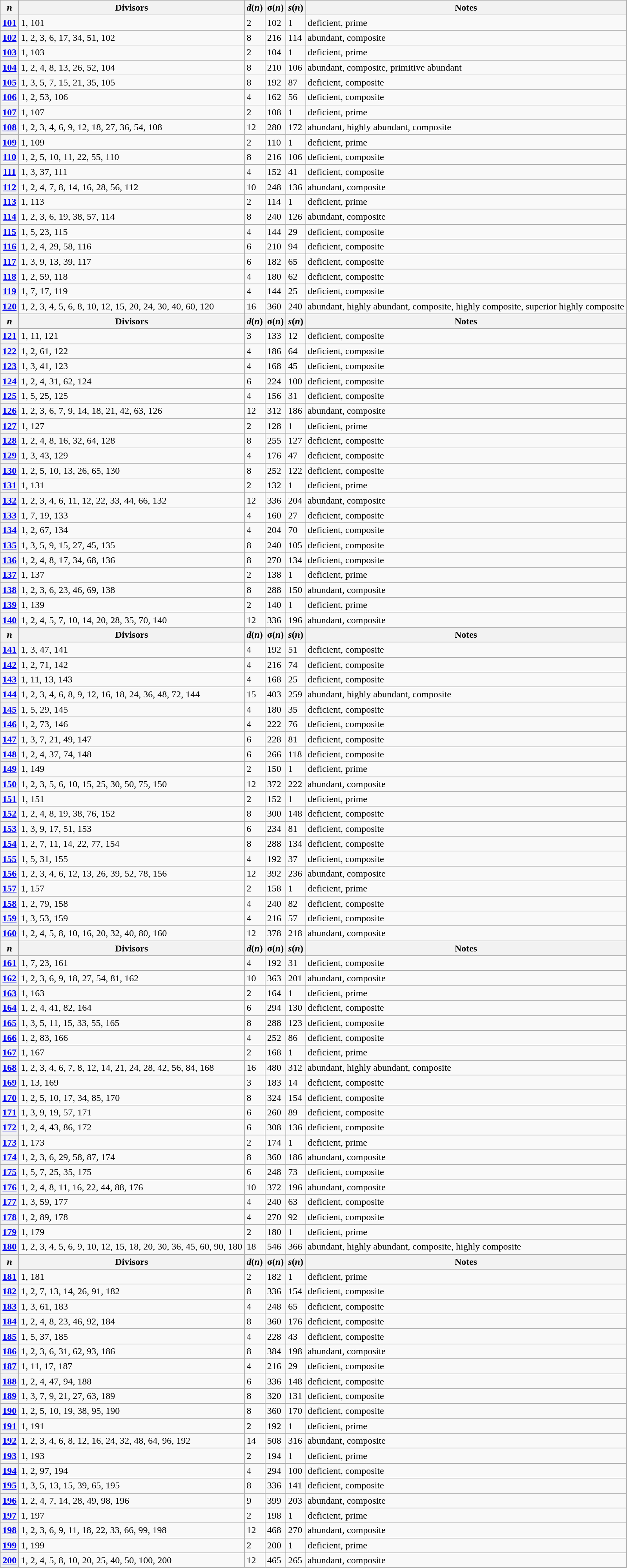<table class="wikitable">
<tr>
<th><em>n</em></th>
<th>Divisors</th>
<th><em>d</em>(<em>n</em>)</th>
<th>σ(<em>n</em>)</th>
<th><em>s</em>(<em>n</em>)</th>
<th>Notes</th>
</tr>
<tr>
<th><a href='#'>101</a></th>
<td>1, 101</td>
<td>2</td>
<td>102</td>
<td>1</td>
<td>deficient, prime</td>
</tr>
<tr>
<th><a href='#'>102</a></th>
<td>1, 2, 3, 6, 17, 34, 51, 102</td>
<td>8</td>
<td>216</td>
<td>114</td>
<td>abundant, composite</td>
</tr>
<tr>
<th><a href='#'>103</a></th>
<td>1, 103</td>
<td>2</td>
<td>104</td>
<td>1</td>
<td>deficient, prime</td>
</tr>
<tr>
<th><a href='#'>104</a></th>
<td>1, 2, 4, 8, 13, 26, 52, 104</td>
<td>8</td>
<td>210</td>
<td>106</td>
<td>abundant, composite, primitive abundant</td>
</tr>
<tr>
<th><a href='#'>105</a></th>
<td>1, 3, 5, 7, 15, 21, 35, 105</td>
<td>8</td>
<td>192</td>
<td>87</td>
<td>deficient, composite</td>
</tr>
<tr>
<th><a href='#'>106</a></th>
<td>1, 2, 53, 106</td>
<td>4</td>
<td>162</td>
<td>56</td>
<td>deficient, composite</td>
</tr>
<tr>
<th><a href='#'>107</a></th>
<td>1, 107</td>
<td>2</td>
<td>108</td>
<td>1</td>
<td>deficient, prime</td>
</tr>
<tr>
<th><a href='#'>108</a></th>
<td>1, 2, 3, 4, 6, 9, 12, 18, 27, 36, 54, 108</td>
<td>12</td>
<td>280</td>
<td>172</td>
<td>abundant, highly abundant, composite</td>
</tr>
<tr>
<th><a href='#'>109</a></th>
<td>1, 109</td>
<td>2</td>
<td>110</td>
<td>1</td>
<td>deficient, prime</td>
</tr>
<tr>
<th><a href='#'>110</a></th>
<td>1, 2, 5, 10, 11, 22, 55, 110</td>
<td>8</td>
<td>216</td>
<td>106</td>
<td>deficient, composite</td>
</tr>
<tr>
<th><a href='#'>111</a></th>
<td>1, 3, 37, 111</td>
<td>4</td>
<td>152</td>
<td>41</td>
<td>deficient, composite</td>
</tr>
<tr>
<th><a href='#'>112</a></th>
<td>1, 2, 4, 7, 8, 14, 16, 28, 56, 112</td>
<td>10</td>
<td>248</td>
<td>136</td>
<td>abundant, composite</td>
</tr>
<tr>
<th><a href='#'>113</a></th>
<td>1, 113</td>
<td>2</td>
<td>114</td>
<td>1</td>
<td>deficient, prime</td>
</tr>
<tr>
<th><a href='#'>114</a></th>
<td>1, 2, 3, 6, 19, 38, 57, 114</td>
<td>8</td>
<td>240</td>
<td>126</td>
<td>abundant, composite</td>
</tr>
<tr>
<th><a href='#'>115</a></th>
<td>1, 5, 23, 115</td>
<td>4</td>
<td>144</td>
<td>29</td>
<td>deficient, composite</td>
</tr>
<tr>
<th><a href='#'>116</a></th>
<td>1, 2, 4, 29, 58, 116</td>
<td>6</td>
<td>210</td>
<td>94</td>
<td>deficient, composite</td>
</tr>
<tr>
<th><a href='#'>117</a></th>
<td>1, 3, 9, 13, 39, 117</td>
<td>6</td>
<td>182</td>
<td>65</td>
<td>deficient, composite</td>
</tr>
<tr>
<th><a href='#'>118</a></th>
<td>1, 2, 59, 118</td>
<td>4</td>
<td>180</td>
<td>62</td>
<td>deficient, composite</td>
</tr>
<tr>
<th><a href='#'>119</a></th>
<td>1, 7, 17, 119</td>
<td>4</td>
<td>144</td>
<td>25</td>
<td>deficient, composite</td>
</tr>
<tr>
<th><a href='#'>120</a></th>
<td>1, 2, 3, 4, 5, 6, 8, 10, 12, 15, 20, 24, 30, 40, 60, 120</td>
<td>16</td>
<td>360</td>
<td>240</td>
<td>abundant, highly abundant, composite, highly composite, superior highly composite</td>
</tr>
<tr>
<th><em>n</em></th>
<th>Divisors</th>
<th><em>d</em>(<em>n</em>)</th>
<th>σ(<em>n</em>)</th>
<th><em>s</em>(<em>n</em>)</th>
<th>Notes</th>
</tr>
<tr>
<th><a href='#'>121</a></th>
<td>1, 11, 121</td>
<td>3</td>
<td>133</td>
<td>12</td>
<td>deficient, composite</td>
</tr>
<tr>
<th><a href='#'>122</a></th>
<td>1, 2, 61, 122</td>
<td>4</td>
<td>186</td>
<td>64</td>
<td>deficient, composite</td>
</tr>
<tr>
<th><a href='#'>123</a></th>
<td>1, 3, 41, 123</td>
<td>4</td>
<td>168</td>
<td>45</td>
<td>deficient, composite</td>
</tr>
<tr>
<th><a href='#'>124</a></th>
<td>1, 2, 4, 31, 62, 124</td>
<td>6</td>
<td>224</td>
<td>100</td>
<td>deficient, composite</td>
</tr>
<tr>
<th><a href='#'>125</a></th>
<td>1, 5, 25, 125</td>
<td>4</td>
<td>156</td>
<td>31</td>
<td>deficient, composite</td>
</tr>
<tr>
<th><a href='#'>126</a></th>
<td>1, 2, 3, 6, 7, 9, 14, 18, 21, 42, 63, 126</td>
<td>12</td>
<td>312</td>
<td>186</td>
<td>abundant, composite</td>
</tr>
<tr>
<th><a href='#'>127</a></th>
<td>1, 127</td>
<td>2</td>
<td>128</td>
<td>1</td>
<td>deficient, prime</td>
</tr>
<tr>
<th><a href='#'>128</a></th>
<td>1, 2, 4, 8, 16, 32, 64, 128</td>
<td>8</td>
<td>255</td>
<td>127</td>
<td>deficient, composite</td>
</tr>
<tr>
<th><a href='#'>129</a></th>
<td>1, 3, 43, 129</td>
<td>4</td>
<td>176</td>
<td>47</td>
<td>deficient, composite</td>
</tr>
<tr>
<th><a href='#'>130</a></th>
<td>1, 2, 5, 10, 13, 26, 65, 130</td>
<td>8</td>
<td>252</td>
<td>122</td>
<td>deficient, composite</td>
</tr>
<tr>
<th><a href='#'>131</a></th>
<td>1, 131</td>
<td>2</td>
<td>132</td>
<td>1</td>
<td>deficient, prime</td>
</tr>
<tr>
<th><a href='#'>132</a></th>
<td>1, 2, 3, 4, 6, 11, 12, 22, 33, 44, 66, 132</td>
<td>12</td>
<td>336</td>
<td>204</td>
<td>abundant, composite</td>
</tr>
<tr>
<th><a href='#'>133</a></th>
<td>1, 7, 19, 133</td>
<td>4</td>
<td>160</td>
<td>27</td>
<td>deficient, composite</td>
</tr>
<tr>
<th><a href='#'>134</a></th>
<td>1, 2, 67, 134</td>
<td>4</td>
<td>204</td>
<td>70</td>
<td>deficient, composite</td>
</tr>
<tr>
<th><a href='#'>135</a></th>
<td>1, 3, 5, 9, 15, 27, 45, 135</td>
<td>8</td>
<td>240</td>
<td>105</td>
<td>deficient, composite</td>
</tr>
<tr>
<th><a href='#'>136</a></th>
<td>1, 2, 4, 8, 17, 34, 68, 136</td>
<td>8</td>
<td>270</td>
<td>134</td>
<td>deficient, composite</td>
</tr>
<tr>
<th><a href='#'>137</a></th>
<td>1, 137</td>
<td>2</td>
<td>138</td>
<td>1</td>
<td>deficient, prime</td>
</tr>
<tr>
<th><a href='#'>138</a></th>
<td>1, 2, 3, 6, 23, 46, 69, 138</td>
<td>8</td>
<td>288</td>
<td>150</td>
<td>abundant, composite</td>
</tr>
<tr>
<th><a href='#'>139</a></th>
<td>1, 139</td>
<td>2</td>
<td>140</td>
<td>1</td>
<td>deficient, prime</td>
</tr>
<tr>
<th><a href='#'>140</a></th>
<td>1, 2, 4, 5, 7, 10, 14, 20, 28, 35, 70, 140</td>
<td>12</td>
<td>336</td>
<td>196</td>
<td>abundant, composite</td>
</tr>
<tr>
<th><em>n</em></th>
<th>Divisors</th>
<th><em>d</em>(<em>n</em>)</th>
<th>σ(<em>n</em>)</th>
<th><em>s</em>(<em>n</em>)</th>
<th>Notes</th>
</tr>
<tr>
<th><a href='#'>141</a></th>
<td>1, 3, 47, 141</td>
<td>4</td>
<td>192</td>
<td>51</td>
<td>deficient, composite</td>
</tr>
<tr>
<th><a href='#'>142</a></th>
<td>1, 2, 71, 142</td>
<td>4</td>
<td>216</td>
<td>74</td>
<td>deficient, composite</td>
</tr>
<tr>
<th><a href='#'>143</a></th>
<td>1, 11, 13, 143</td>
<td>4</td>
<td>168</td>
<td>25</td>
<td>deficient, composite</td>
</tr>
<tr>
<th><a href='#'>144</a></th>
<td>1, 2, 3, 4, 6, 8, 9, 12, 16, 18, 24, 36, 48, 72, 144</td>
<td>15</td>
<td>403</td>
<td>259</td>
<td>abundant, highly abundant, composite</td>
</tr>
<tr>
<th><a href='#'>145</a></th>
<td>1, 5, 29, 145</td>
<td>4</td>
<td>180</td>
<td>35</td>
<td>deficient, composite</td>
</tr>
<tr>
<th><a href='#'>146</a></th>
<td>1, 2, 73, 146</td>
<td>4</td>
<td>222</td>
<td>76</td>
<td>deficient, composite</td>
</tr>
<tr>
<th><a href='#'>147</a></th>
<td>1, 3, 7, 21, 49, 147</td>
<td>6</td>
<td>228</td>
<td>81</td>
<td>deficient, composite</td>
</tr>
<tr>
<th><a href='#'>148</a></th>
<td>1, 2, 4, 37, 74, 148</td>
<td>6</td>
<td>266</td>
<td>118</td>
<td>deficient, composite</td>
</tr>
<tr>
<th><a href='#'>149</a></th>
<td>1, 149</td>
<td>2</td>
<td>150</td>
<td>1</td>
<td>deficient, prime</td>
</tr>
<tr>
<th><a href='#'>150</a></th>
<td>1, 2, 3, 5, 6, 10, 15, 25, 30, 50, 75, 150</td>
<td>12</td>
<td>372</td>
<td>222</td>
<td>abundant, composite</td>
</tr>
<tr>
<th><a href='#'>151</a></th>
<td>1, 151</td>
<td>2</td>
<td>152</td>
<td>1</td>
<td>deficient, prime</td>
</tr>
<tr>
<th><a href='#'>152</a></th>
<td>1, 2, 4, 8, 19, 38, 76, 152</td>
<td>8</td>
<td>300</td>
<td>148</td>
<td>deficient, composite</td>
</tr>
<tr>
<th><a href='#'>153</a></th>
<td>1, 3, 9, 17, 51, 153</td>
<td>6</td>
<td>234</td>
<td>81</td>
<td>deficient, composite</td>
</tr>
<tr>
<th><a href='#'>154</a></th>
<td>1, 2, 7, 11, 14, 22, 77, 154</td>
<td>8</td>
<td>288</td>
<td>134</td>
<td>deficient, composite</td>
</tr>
<tr>
<th><a href='#'>155</a></th>
<td>1, 5, 31, 155</td>
<td>4</td>
<td>192</td>
<td>37</td>
<td>deficient, composite</td>
</tr>
<tr>
<th><a href='#'>156</a></th>
<td>1, 2, 3, 4, 6, 12, 13, 26, 39, 52, 78, 156</td>
<td>12</td>
<td>392</td>
<td>236</td>
<td>abundant, composite</td>
</tr>
<tr>
<th><a href='#'>157</a></th>
<td>1, 157</td>
<td>2</td>
<td>158</td>
<td>1</td>
<td>deficient, prime</td>
</tr>
<tr>
<th><a href='#'>158</a></th>
<td>1, 2, 79, 158</td>
<td>4</td>
<td>240</td>
<td>82</td>
<td>deficient, composite</td>
</tr>
<tr>
<th><a href='#'>159</a></th>
<td>1, 3, 53, 159</td>
<td>4</td>
<td>216</td>
<td>57</td>
<td>deficient, composite</td>
</tr>
<tr>
<th><a href='#'>160</a></th>
<td>1, 2, 4, 5, 8, 10, 16, 20, 32, 40, 80, 160</td>
<td>12</td>
<td>378</td>
<td>218</td>
<td>abundant, composite</td>
</tr>
<tr>
<th><em>n</em></th>
<th>Divisors</th>
<th><em>d</em>(<em>n</em>)</th>
<th>σ(<em>n</em>)</th>
<th><em>s</em>(<em>n</em>)</th>
<th>Notes</th>
</tr>
<tr>
<th><a href='#'>161</a></th>
<td>1, 7, 23, 161</td>
<td>4</td>
<td>192</td>
<td>31</td>
<td>deficient, composite</td>
</tr>
<tr>
<th><a href='#'>162</a></th>
<td>1, 2, 3, 6, 9, 18, 27, 54, 81, 162</td>
<td>10</td>
<td>363</td>
<td>201</td>
<td>abundant, composite</td>
</tr>
<tr>
<th><a href='#'>163</a></th>
<td>1, 163</td>
<td>2</td>
<td>164</td>
<td>1</td>
<td>deficient, prime</td>
</tr>
<tr>
<th><a href='#'>164</a></th>
<td>1, 2, 4, 41, 82, 164</td>
<td>6</td>
<td>294</td>
<td>130</td>
<td>deficient, composite</td>
</tr>
<tr>
<th><a href='#'>165</a></th>
<td>1, 3, 5, 11, 15, 33, 55, 165</td>
<td>8</td>
<td>288</td>
<td>123</td>
<td>deficient, composite</td>
</tr>
<tr>
<th><a href='#'>166</a></th>
<td>1, 2, 83, 166</td>
<td>4</td>
<td>252</td>
<td>86</td>
<td>deficient, composite</td>
</tr>
<tr>
<th><a href='#'>167</a></th>
<td>1, 167</td>
<td>2</td>
<td>168</td>
<td>1</td>
<td>deficient, prime</td>
</tr>
<tr>
<th><a href='#'>168</a></th>
<td>1, 2, 3, 4, 6, 7, 8, 12, 14, 21, 24, 28, 42, 56, 84, 168</td>
<td>16</td>
<td>480</td>
<td>312</td>
<td>abundant, highly abundant, composite</td>
</tr>
<tr>
<th><a href='#'>169</a></th>
<td>1, 13, 169</td>
<td>3</td>
<td>183</td>
<td>14</td>
<td>deficient, composite</td>
</tr>
<tr>
<th><a href='#'>170</a></th>
<td>1, 2, 5, 10, 17, 34, 85, 170</td>
<td>8</td>
<td>324</td>
<td>154</td>
<td>deficient, composite</td>
</tr>
<tr>
<th><a href='#'>171</a></th>
<td>1, 3, 9, 19, 57, 171</td>
<td>6</td>
<td>260</td>
<td>89</td>
<td>deficient, composite</td>
</tr>
<tr>
<th><a href='#'>172</a></th>
<td>1, 2, 4, 43, 86, 172</td>
<td>6</td>
<td>308</td>
<td>136</td>
<td>deficient, composite</td>
</tr>
<tr>
<th><a href='#'>173</a></th>
<td>1, 173</td>
<td>2</td>
<td>174</td>
<td>1</td>
<td>deficient, prime</td>
</tr>
<tr>
<th><a href='#'>174</a></th>
<td>1, 2, 3, 6, 29, 58, 87, 174</td>
<td>8</td>
<td>360</td>
<td>186</td>
<td>abundant, composite</td>
</tr>
<tr>
<th><a href='#'>175</a></th>
<td>1, 5, 7, 25, 35, 175</td>
<td>6</td>
<td>248</td>
<td>73</td>
<td>deficient, composite</td>
</tr>
<tr>
<th><a href='#'>176</a></th>
<td>1, 2, 4, 8, 11, 16, 22, 44, 88, 176</td>
<td>10</td>
<td>372</td>
<td>196</td>
<td>abundant, composite</td>
</tr>
<tr>
<th><a href='#'>177</a></th>
<td>1, 3, 59, 177</td>
<td>4</td>
<td>240</td>
<td>63</td>
<td>deficient, composite</td>
</tr>
<tr>
<th><a href='#'>178</a></th>
<td>1, 2, 89, 178</td>
<td>4</td>
<td>270</td>
<td>92</td>
<td>deficient, composite</td>
</tr>
<tr>
<th><a href='#'>179</a></th>
<td>1, 179</td>
<td>2</td>
<td>180</td>
<td>1</td>
<td>deficient, prime</td>
</tr>
<tr>
<th><a href='#'>180</a></th>
<td>1, 2, 3, 4, 5, 6, 9, 10, 12, 15, 18, 20, 30, 36, 45, 60, 90, 180</td>
<td>18</td>
<td>546</td>
<td>366</td>
<td>abundant, highly abundant, composite, highly composite</td>
</tr>
<tr>
<th><em>n</em></th>
<th>Divisors</th>
<th><em>d</em>(<em>n</em>)</th>
<th>σ(<em>n</em>)</th>
<th><em>s</em>(<em>n</em>)</th>
<th>Notes</th>
</tr>
<tr>
<th><a href='#'>181</a></th>
<td>1, 181</td>
<td>2</td>
<td>182</td>
<td>1</td>
<td>deficient, prime</td>
</tr>
<tr>
<th><a href='#'>182</a></th>
<td>1, 2, 7, 13, 14, 26, 91, 182</td>
<td>8</td>
<td>336</td>
<td>154</td>
<td>deficient, composite</td>
</tr>
<tr>
<th><a href='#'>183</a></th>
<td>1, 3, 61, 183</td>
<td>4</td>
<td>248</td>
<td>65</td>
<td>deficient, composite</td>
</tr>
<tr>
<th><a href='#'>184</a></th>
<td>1, 2, 4, 8, 23, 46, 92, 184</td>
<td>8</td>
<td>360</td>
<td>176</td>
<td>deficient, composite</td>
</tr>
<tr>
<th><a href='#'>185</a></th>
<td>1, 5, 37, 185</td>
<td>4</td>
<td>228</td>
<td>43</td>
<td>deficient, composite</td>
</tr>
<tr>
<th><a href='#'>186</a></th>
<td>1, 2, 3, 6, 31, 62, 93, 186</td>
<td>8</td>
<td>384</td>
<td>198</td>
<td>abundant, composite</td>
</tr>
<tr>
<th><a href='#'>187</a></th>
<td>1, 11, 17, 187</td>
<td>4</td>
<td>216</td>
<td>29</td>
<td>deficient, composite</td>
</tr>
<tr>
<th><a href='#'>188</a></th>
<td>1, 2, 4, 47, 94, 188</td>
<td>6</td>
<td>336</td>
<td>148</td>
<td>deficient, composite</td>
</tr>
<tr>
<th><a href='#'>189</a></th>
<td>1, 3, 7, 9, 21, 27, 63, 189</td>
<td>8</td>
<td>320</td>
<td>131</td>
<td>deficient, composite</td>
</tr>
<tr>
<th><a href='#'>190</a></th>
<td>1, 2, 5, 10, 19, 38, 95, 190</td>
<td>8</td>
<td>360</td>
<td>170</td>
<td>deficient, composite</td>
</tr>
<tr>
<th><a href='#'>191</a></th>
<td>1, 191</td>
<td>2</td>
<td>192</td>
<td>1</td>
<td>deficient, prime</td>
</tr>
<tr>
<th><a href='#'>192</a></th>
<td>1, 2, 3, 4, 6, 8, 12, 16, 24, 32, 48, 64, 96, 192</td>
<td>14</td>
<td>508</td>
<td>316</td>
<td>abundant, composite</td>
</tr>
<tr>
<th><a href='#'>193</a></th>
<td>1, 193</td>
<td>2</td>
<td>194</td>
<td>1</td>
<td>deficient, prime</td>
</tr>
<tr>
<th><a href='#'>194</a></th>
<td>1, 2, 97, 194</td>
<td>4</td>
<td>294</td>
<td>100</td>
<td>deficient, composite</td>
</tr>
<tr>
<th><a href='#'>195</a></th>
<td>1, 3, 5, 13, 15, 39, 65, 195</td>
<td>8</td>
<td>336</td>
<td>141</td>
<td>deficient, composite</td>
</tr>
<tr>
<th><a href='#'>196</a></th>
<td>1, 2, 4, 7, 14, 28, 49, 98, 196</td>
<td>9</td>
<td>399</td>
<td>203</td>
<td>abundant, composite</td>
</tr>
<tr>
<th><a href='#'>197</a></th>
<td>1, 197</td>
<td>2</td>
<td>198</td>
<td>1</td>
<td>deficient, prime</td>
</tr>
<tr>
<th><a href='#'>198</a></th>
<td>1, 2, 3, 6, 9, 11, 18, 22, 33, 66, 99, 198</td>
<td>12</td>
<td>468</td>
<td>270</td>
<td>abundant, composite</td>
</tr>
<tr>
<th><a href='#'>199</a></th>
<td>1, 199</td>
<td>2</td>
<td>200</td>
<td>1</td>
<td>deficient, prime</td>
</tr>
<tr>
<th><a href='#'>200</a></th>
<td>1, 2, 4, 5, 8, 10, 20, 25, 40, 50, 100, 200</td>
<td>12</td>
<td>465</td>
<td>265</td>
<td>abundant, composite</td>
</tr>
</table>
